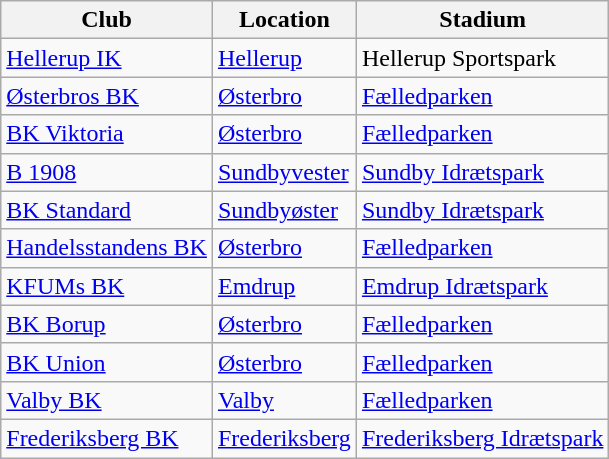<table class="wikitable sortable">
<tr>
<th>Club</th>
<th>Location</th>
<th>Stadium</th>
</tr>
<tr>
<td><a href='#'>Hellerup IK</a></td>
<td><a href='#'>Hellerup</a></td>
<td>Hellerup Sportspark</td>
</tr>
<tr>
<td><a href='#'>Østerbros BK</a></td>
<td><a href='#'>Østerbro</a></td>
<td><a href='#'>Fælledparken</a></td>
</tr>
<tr>
<td><a href='#'>BK Viktoria</a></td>
<td><a href='#'>Østerbro</a></td>
<td><a href='#'>Fælledparken</a></td>
</tr>
<tr>
<td><a href='#'>B 1908</a></td>
<td><a href='#'>Sundbyvester</a></td>
<td><a href='#'>Sundby Idrætspark</a></td>
</tr>
<tr>
<td><a href='#'>BK Standard</a></td>
<td><a href='#'>Sundbyøster</a></td>
<td><a href='#'>Sundby Idrætspark</a></td>
</tr>
<tr>
<td><a href='#'>Handelsstandens BK</a></td>
<td><a href='#'>Østerbro</a></td>
<td><a href='#'>Fælledparken</a></td>
</tr>
<tr>
<td><a href='#'>KFUMs BK</a></td>
<td><a href='#'>Emdrup</a></td>
<td><a href='#'>Emdrup Idrætspark</a></td>
</tr>
<tr>
<td><a href='#'>BK Borup</a></td>
<td><a href='#'>Østerbro</a></td>
<td><a href='#'>Fælledparken</a></td>
</tr>
<tr>
<td><a href='#'>BK Union</a></td>
<td><a href='#'>Østerbro</a></td>
<td><a href='#'>Fælledparken</a></td>
</tr>
<tr>
<td><a href='#'>Valby BK</a></td>
<td><a href='#'>Valby</a></td>
<td><a href='#'>Fælledparken</a></td>
</tr>
<tr>
<td><a href='#'>Frederiksberg BK</a></td>
<td><a href='#'>Frederiksberg</a></td>
<td><a href='#'>Frederiksberg Idrætspark</a></td>
</tr>
</table>
